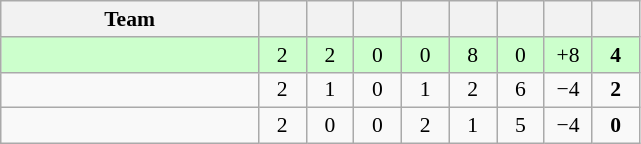<table class="wikitable" style="text-align: center; font-size: 90%;">
<tr>
<th width=165>Team</th>
<th width=25></th>
<th width=25></th>
<th width=25></th>
<th width=25></th>
<th width=25></th>
<th width=25></th>
<th width=25></th>
<th width=25></th>
</tr>
<tr style="background:#cfc;">
<td align=left></td>
<td>2</td>
<td>2</td>
<td>0</td>
<td>0</td>
<td>8</td>
<td>0</td>
<td>+8</td>
<td><strong>4</strong></td>
</tr>
<tr>
<td align=left></td>
<td>2</td>
<td>1</td>
<td>0</td>
<td>1</td>
<td>2</td>
<td>6</td>
<td>−4</td>
<td><strong>2</strong></td>
</tr>
<tr>
<td align=left></td>
<td>2</td>
<td>0</td>
<td>0</td>
<td>2</td>
<td>1</td>
<td>5</td>
<td>−4</td>
<td><strong>0</strong></td>
</tr>
</table>
